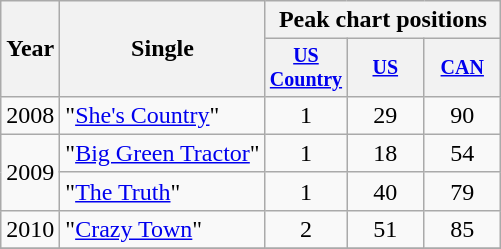<table class="wikitable">
<tr>
<th rowspan="2">Year</th>
<th rowspan="2">Single</th>
<th colspan="3">Peak chart positions</th>
</tr>
<tr style="font-size:smaller">
<th width="45"><a href='#'>US Country</a></th>
<th width="45"><a href='#'>US</a></th>
<th width="45"><a href='#'>CAN</a></th>
</tr>
<tr>
<td>2008</td>
<td>"<a href='#'>She's Country</a>"</td>
<td align="center">1</td>
<td align="center">29</td>
<td align="center">90</td>
</tr>
<tr>
<td rowspan="2">2009</td>
<td>"<a href='#'>Big Green Tractor</a>"</td>
<td align="center">1</td>
<td align="center">18</td>
<td align="center">54</td>
</tr>
<tr>
<td>"<a href='#'>The Truth</a>"</td>
<td align="center">1</td>
<td align="center">40</td>
<td align="center">79</td>
</tr>
<tr>
<td>2010</td>
<td>"<a href='#'>Crazy Town</a>"</td>
<td align="center">2</td>
<td align="center">51</td>
<td align="center">85</td>
</tr>
<tr>
</tr>
</table>
